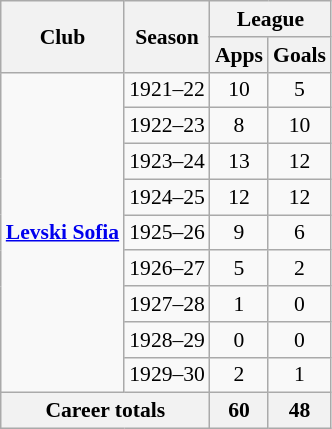<table class="wikitable" style="font-size:90%; text-align: center;">
<tr>
<th rowspan="2">Club</th>
<th rowspan="2">Season</th>
<th colspan="2">League</th>
</tr>
<tr>
<th>Apps</th>
<th>Goals</th>
</tr>
<tr>
<td rowspan="9" valign="center"><strong><a href='#'>Levski Sofia</a></strong></td>
<td>1921–22</td>
<td>10</td>
<td>5</td>
</tr>
<tr>
<td>1922–23</td>
<td>8</td>
<td>10</td>
</tr>
<tr>
<td>1923–24</td>
<td>13</td>
<td>12</td>
</tr>
<tr>
<td>1924–25</td>
<td>12</td>
<td>12</td>
</tr>
<tr>
<td>1925–26</td>
<td>9</td>
<td>6</td>
</tr>
<tr>
<td>1926–27</td>
<td>5</td>
<td>2</td>
</tr>
<tr>
<td>1927–28</td>
<td>1</td>
<td>0</td>
</tr>
<tr>
<td>1928–29</td>
<td>0</td>
<td>0</td>
</tr>
<tr>
<td>1929–30</td>
<td>2</td>
<td>1</td>
</tr>
<tr>
<th colspan="2">Career totals</th>
<th>60</th>
<th>48</th>
</tr>
</table>
